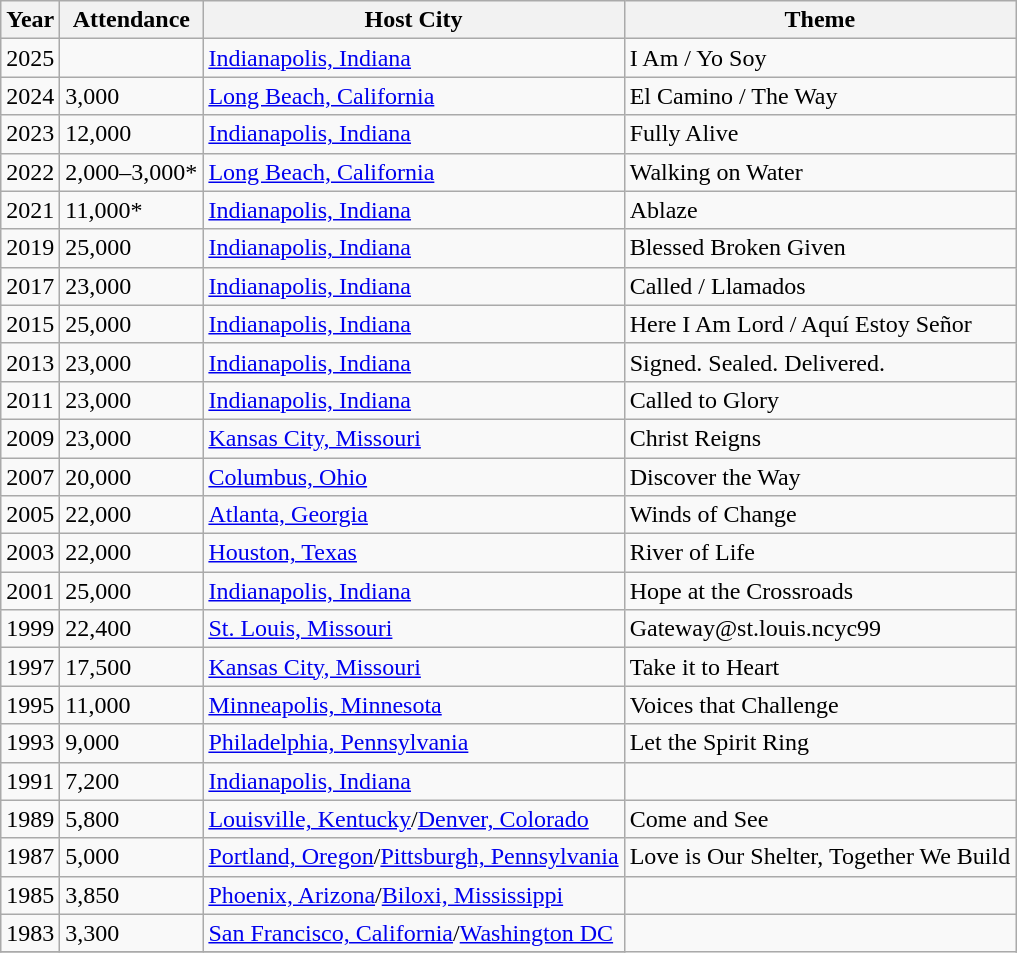<table class="wikitable" border="1">
<tr>
<th>Year</th>
<th>Attendance</th>
<th>Host City</th>
<th>Theme</th>
</tr>
<tr>
<td>2025</td>
<td></td>
<td><a href='#'>Indianapolis, Indiana</a></td>
<td>I Am / Yo Soy</td>
</tr>
<tr>
<td>2024</td>
<td>3,000</td>
<td><a href='#'>Long Beach, California</a></td>
<td>El Camino / The Way</td>
</tr>
<tr>
<td>2023</td>
<td>12,000</td>
<td><a href='#'>Indianapolis, Indiana</a></td>
<td>Fully Alive</td>
</tr>
<tr>
<td>2022</td>
<td>2,000–3,000*</td>
<td><a href='#'>Long Beach, California</a></td>
<td>Walking on Water</td>
</tr>
<tr>
<td>2021</td>
<td>11,000*</td>
<td><a href='#'>Indianapolis, Indiana</a></td>
<td>Ablaze</td>
</tr>
<tr>
<td>2019</td>
<td>25,000</td>
<td><a href='#'>Indianapolis, Indiana</a></td>
<td>Blessed Broken Given</td>
</tr>
<tr>
<td>2017</td>
<td>23,000</td>
<td><a href='#'>Indianapolis, Indiana</a></td>
<td>Called / Llamados</td>
</tr>
<tr>
<td>2015</td>
<td>25,000</td>
<td><a href='#'>Indianapolis, Indiana</a></td>
<td>Here I Am Lord / Aquí Estoy Señor</td>
</tr>
<tr>
<td>2013</td>
<td>23,000</td>
<td><a href='#'>Indianapolis, Indiana</a></td>
<td>Signed. Sealed. Delivered.</td>
</tr>
<tr>
<td>2011</td>
<td>23,000</td>
<td><a href='#'>Indianapolis, Indiana</a></td>
<td>Called to Glory</td>
</tr>
<tr>
<td>2009</td>
<td>23,000</td>
<td><a href='#'>Kansas City, Missouri</a></td>
<td>Christ Reigns</td>
</tr>
<tr>
<td>2007</td>
<td>20,000</td>
<td><a href='#'>Columbus, Ohio</a></td>
<td>Discover the Way</td>
</tr>
<tr>
<td>2005</td>
<td>22,000</td>
<td><a href='#'>Atlanta, Georgia</a></td>
<td>Winds of Change</td>
</tr>
<tr>
<td>2003</td>
<td>22,000</td>
<td><a href='#'>Houston, Texas</a></td>
<td>River of Life</td>
</tr>
<tr>
<td>2001</td>
<td>25,000</td>
<td><a href='#'>Indianapolis, Indiana</a></td>
<td>Hope at the Crossroads</td>
</tr>
<tr>
<td>1999</td>
<td>22,400</td>
<td><a href='#'>St. Louis, Missouri</a></td>
<td>Gateway@st.louis.ncyc99</td>
</tr>
<tr>
<td>1997</td>
<td>17,500</td>
<td><a href='#'>Kansas City, Missouri</a></td>
<td>Take it to Heart</td>
</tr>
<tr>
<td>1995</td>
<td>11,000</td>
<td><a href='#'>Minneapolis, Minnesota</a></td>
<td>Voices that Challenge</td>
</tr>
<tr />
<td>1993</td>
<td>9,000</td>
<td><a href='#'>Philadelphia, Pennsylvania</a></td>
<td>Let the Spirit Ring</td>
</tr>
<tr>
<td>1991</td>
<td>7,200</td>
<td><a href='#'>Indianapolis, Indiana</a></td>
<td></td>
</tr>
<tr>
<td>1989</td>
<td>5,800</td>
<td><a href='#'>Louisville, Kentucky</a>/<a href='#'>Denver, Colorado</a></td>
<td>Come and See</td>
</tr>
<tr>
<td>1987</td>
<td>5,000</td>
<td><a href='#'>Portland, Oregon</a>/<a href='#'>Pittsburgh, Pennsylvania</a></td>
<td>Love is Our Shelter, Together We Build</td>
</tr>
<tr>
<td>1985</td>
<td>3,850</td>
<td><a href='#'>Phoenix, Arizona</a>/<a href='#'>Biloxi, Mississippi</a></td>
<td></td>
</tr>
<tr>
<td>1983</td>
<td>3,300</td>
<td><a href='#'>San Francisco, California</a>/<a href='#'>Washington DC</a></td>
</tr>
<tr>
</tr>
</table>
